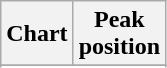<table class="wikitable sortable">
<tr>
<th>Chart</th>
<th>Peak<br>position</th>
</tr>
<tr>
</tr>
<tr>
</tr>
</table>
